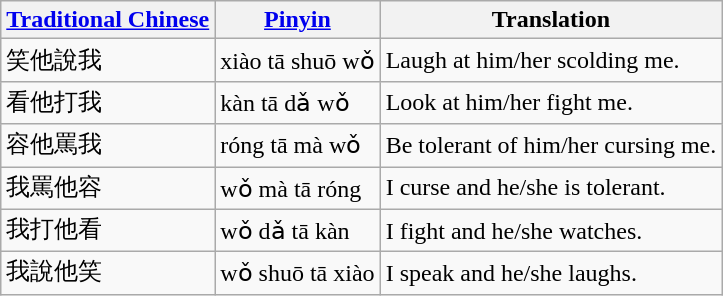<table class="wikitable">
<tr>
<th><a href='#'>Traditional Chinese</a></th>
<th><a href='#'>Pinyin</a></th>
<th>Translation</th>
</tr>
<tr>
<td>笑他說我</td>
<td>xiào tā shuō wǒ</td>
<td>Laugh at him/her scolding me.</td>
</tr>
<tr>
<td>看他打我</td>
<td>kàn tā dǎ wǒ</td>
<td>Look at him/her fight me.</td>
</tr>
<tr>
<td>容他罵我</td>
<td>róng tā mà wǒ</td>
<td>Be tolerant of him/her cursing me.</td>
</tr>
<tr>
<td>我罵他容</td>
<td>wǒ mà tā róng</td>
<td>I curse and he/she is tolerant.</td>
</tr>
<tr>
<td>我打他看</td>
<td>wǒ dǎ tā kàn</td>
<td>I fight and he/she watches.</td>
</tr>
<tr>
<td>我說他笑</td>
<td>wǒ shuō tā xiào</td>
<td>I speak and he/she laughs.</td>
</tr>
</table>
